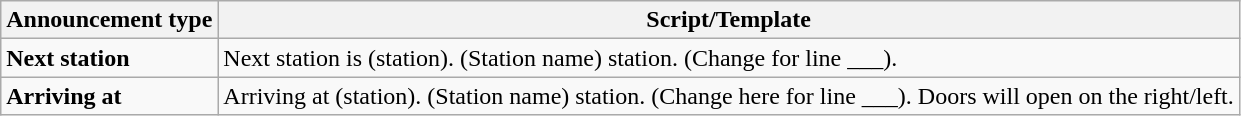<table class="wikitable">
<tr>
<th>Announcement type</th>
<th>Script/Template</th>
</tr>
<tr>
<td><strong>Next station</strong></td>
<td>Next station is (station). (Station name) station. (Change for line ___).</td>
</tr>
<tr>
<td><strong>Arriving at</strong></td>
<td>Arriving at (station). (Station name) station. (Change here for line ___). Doors will open on the right/left.</td>
</tr>
</table>
